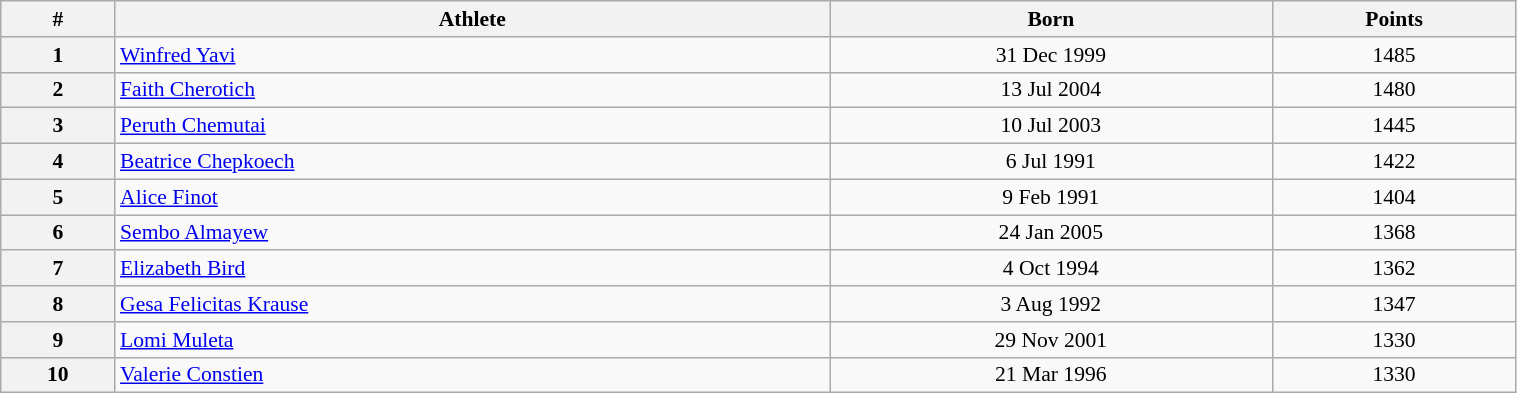<table class="wikitable" width=80% style="font-size:90%; text-align:center;">
<tr>
<th>#</th>
<th>Athlete</th>
<th>Born</th>
<th>Points</th>
</tr>
<tr>
<th>1</th>
<td align=left> <a href='#'>Winfred Yavi</a></td>
<td>31 Dec 1999</td>
<td>1485</td>
</tr>
<tr>
<th>2</th>
<td align=left> <a href='#'>Faith Cherotich</a></td>
<td>13 Jul 2004</td>
<td>1480</td>
</tr>
<tr>
<th>3</th>
<td align=left> <a href='#'>Peruth Chemutai</a></td>
<td>10 Jul 2003</td>
<td>1445</td>
</tr>
<tr>
<th>4</th>
<td align=left> <a href='#'>Beatrice Chepkoech</a></td>
<td>6 Jul 1991</td>
<td>1422</td>
</tr>
<tr>
<th>5</th>
<td align=left> <a href='#'>Alice Finot</a></td>
<td>9 Feb 1991</td>
<td>1404</td>
</tr>
<tr>
<th>6</th>
<td align=left> <a href='#'>Sembo Almayew</a></td>
<td>24 Jan 2005</td>
<td>1368</td>
</tr>
<tr>
<th>7</th>
<td align=left> <a href='#'>Elizabeth Bird</a></td>
<td>4 Oct 1994</td>
<td>1362</td>
</tr>
<tr>
<th>8</th>
<td align=left> <a href='#'>Gesa Felicitas Krause</a></td>
<td>3 Aug 1992</td>
<td>1347</td>
</tr>
<tr>
<th>9</th>
<td align=left> <a href='#'>Lomi Muleta</a></td>
<td>29 Nov 2001</td>
<td>1330</td>
</tr>
<tr>
<th>10</th>
<td align=left> <a href='#'>Valerie Constien</a></td>
<td>21 Mar 1996</td>
<td>1330</td>
</tr>
</table>
